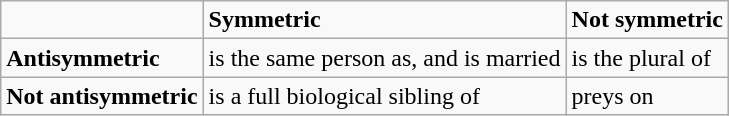<table class="wikitable">
<tr>
<td></td>
<td><strong>Symmetric</strong></td>
<td><strong>Not symmetric</strong></td>
</tr>
<tr>
<td><strong>Antisymmetric</strong></td>
<td>is the same person as, and is married</td>
<td>is the plural of</td>
</tr>
<tr>
<td><strong>Not antisymmetric</strong></td>
<td>is a full biological sibling of</td>
<td>preys on</td>
</tr>
</table>
